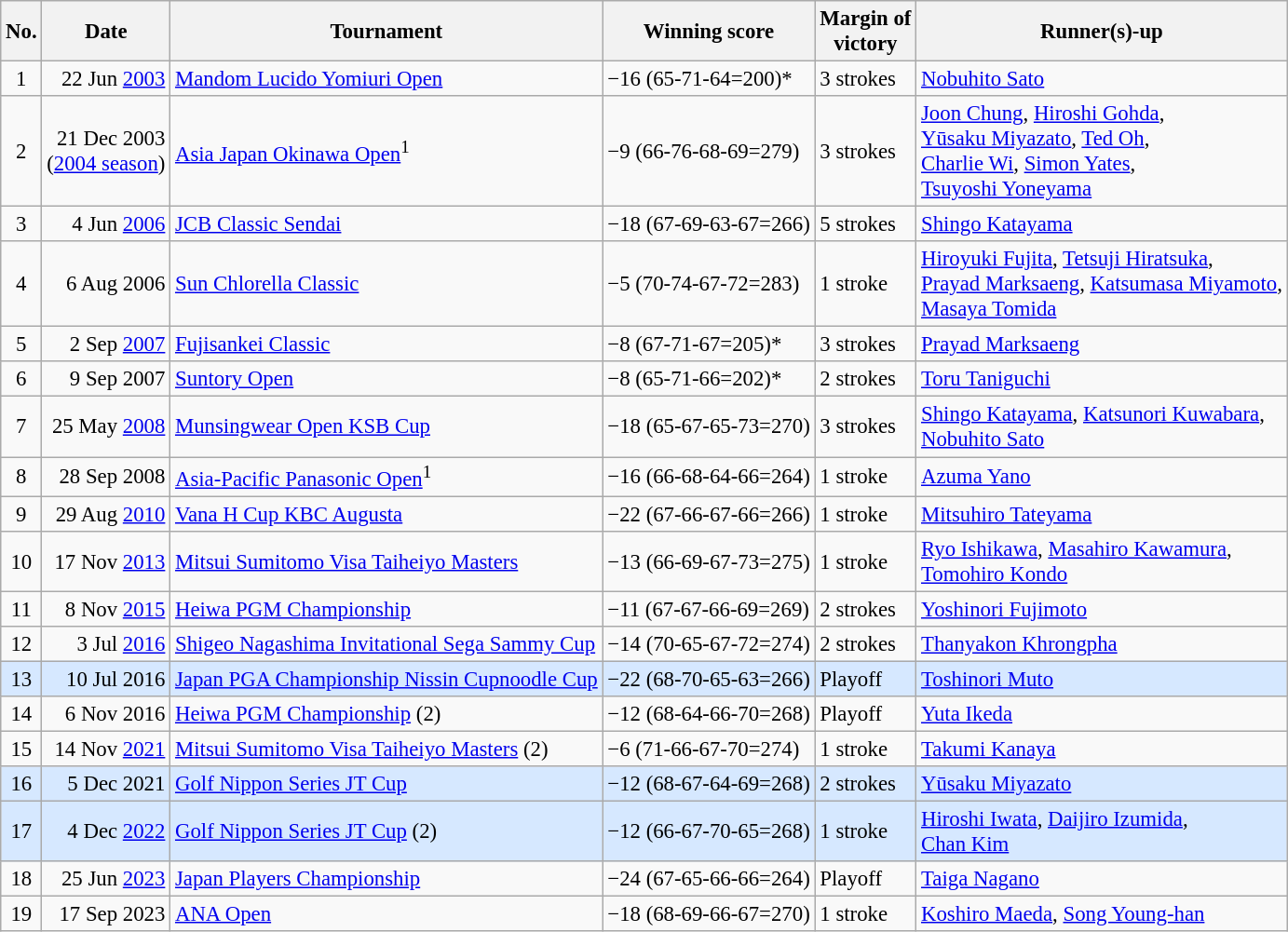<table class="wikitable" style="font-size:95%;">
<tr>
<th>No.</th>
<th>Date</th>
<th>Tournament</th>
<th>Winning score</th>
<th>Margin of<br>victory</th>
<th>Runner(s)-up</th>
</tr>
<tr>
<td align=center>1</td>
<td align=right>22 Jun <a href='#'>2003</a></td>
<td><a href='#'>Mandom Lucido Yomiuri Open</a></td>
<td>−16 (65-71-64=200)*</td>
<td>3 strokes</td>
<td> <a href='#'>Nobuhito Sato</a></td>
</tr>
<tr>
<td align=center>2</td>
<td align=right>21 Dec 2003<br>(<a href='#'>2004 season</a>)</td>
<td><a href='#'>Asia Japan Okinawa Open</a><sup>1</sup></td>
<td>−9 (66-76-68-69=279)</td>
<td>3 strokes</td>
<td> <a href='#'>Joon Chung</a>,  <a href='#'>Hiroshi Gohda</a>,<br> <a href='#'>Yūsaku Miyazato</a>,  <a href='#'>Ted Oh</a>,<br> <a href='#'>Charlie Wi</a>,  <a href='#'>Simon Yates</a>,<br> <a href='#'>Tsuyoshi Yoneyama</a></td>
</tr>
<tr>
<td align=center>3</td>
<td align=right>4 Jun <a href='#'>2006</a></td>
<td><a href='#'>JCB Classic Sendai</a></td>
<td>−18 (67-69-63-67=266)</td>
<td>5 strokes</td>
<td> <a href='#'>Shingo Katayama</a></td>
</tr>
<tr>
<td align=center>4</td>
<td align=right>6 Aug 2006</td>
<td><a href='#'>Sun Chlorella Classic</a></td>
<td>−5 (70-74-67-72=283)</td>
<td>1 stroke</td>
<td> <a href='#'>Hiroyuki Fujita</a>,  <a href='#'>Tetsuji Hiratsuka</a>,<br> <a href='#'>Prayad Marksaeng</a>,  <a href='#'>Katsumasa Miyamoto</a>,<br> <a href='#'>Masaya Tomida</a></td>
</tr>
<tr>
<td align=center>5</td>
<td align=right>2 Sep <a href='#'>2007</a></td>
<td><a href='#'>Fujisankei Classic</a></td>
<td>−8 (67-71-67=205)*</td>
<td>3 strokes</td>
<td> <a href='#'>Prayad Marksaeng</a></td>
</tr>
<tr>
<td align=center>6</td>
<td align=right>9 Sep 2007</td>
<td><a href='#'>Suntory Open</a></td>
<td>−8 (65-71-66=202)*</td>
<td>2 strokes</td>
<td> <a href='#'>Toru Taniguchi</a></td>
</tr>
<tr>
<td align=center>7</td>
<td align=right>25 May <a href='#'>2008</a></td>
<td><a href='#'>Munsingwear Open KSB Cup</a></td>
<td>−18 (65-67-65-73=270)</td>
<td>3 strokes</td>
<td> <a href='#'>Shingo Katayama</a>,  <a href='#'>Katsunori Kuwabara</a>,<br> <a href='#'>Nobuhito Sato</a></td>
</tr>
<tr>
<td align=center>8</td>
<td align=right>28 Sep 2008</td>
<td><a href='#'>Asia-Pacific Panasonic Open</a><sup>1</sup></td>
<td>−16 (66-68-64-66=264)</td>
<td>1 stroke</td>
<td> <a href='#'>Azuma Yano</a></td>
</tr>
<tr>
<td align=center>9</td>
<td align=right>29 Aug <a href='#'>2010</a></td>
<td><a href='#'>Vana H Cup KBC Augusta</a></td>
<td>−22 (67-66-67-66=266)</td>
<td>1 stroke</td>
<td> <a href='#'>Mitsuhiro Tateyama</a></td>
</tr>
<tr>
<td align=center>10</td>
<td align=right>17 Nov <a href='#'>2013</a></td>
<td><a href='#'>Mitsui Sumitomo Visa Taiheiyo Masters</a></td>
<td>−13 (66-69-67-73=275)</td>
<td>1 stroke</td>
<td> <a href='#'>Ryo Ishikawa</a>,  <a href='#'>Masahiro Kawamura</a>,<br> <a href='#'>Tomohiro Kondo</a></td>
</tr>
<tr>
<td align=center>11</td>
<td align=right>8 Nov <a href='#'>2015</a></td>
<td><a href='#'>Heiwa PGM Championship</a></td>
<td>−11 (67-67-66-69=269)</td>
<td>2 strokes</td>
<td> <a href='#'>Yoshinori Fujimoto</a></td>
</tr>
<tr>
<td align=center>12</td>
<td align=right>3 Jul <a href='#'>2016</a></td>
<td><a href='#'>Shigeo Nagashima Invitational Sega Sammy Cup</a></td>
<td>−14 (70-65-67-72=274)</td>
<td>2 strokes</td>
<td> <a href='#'>Thanyakon Khrongpha</a></td>
</tr>
<tr style="background:#D6E8FF;">
<td align=center>13</td>
<td align=right>10 Jul 2016</td>
<td><a href='#'>Japan PGA Championship Nissin Cupnoodle Cup</a></td>
<td>−22 (68-70-65-63=266)</td>
<td>Playoff</td>
<td> <a href='#'>Toshinori Muto</a></td>
</tr>
<tr>
<td align=center>14</td>
<td align=right>6 Nov 2016</td>
<td><a href='#'>Heiwa PGM Championship</a> (2)</td>
<td>−12 (68-64-66-70=268)</td>
<td>Playoff</td>
<td> <a href='#'>Yuta Ikeda</a></td>
</tr>
<tr>
<td align=center>15</td>
<td align=right>14 Nov <a href='#'>2021</a></td>
<td><a href='#'>Mitsui Sumitomo Visa Taiheiyo Masters</a> (2)</td>
<td>−6 (71-66-67-70=274)</td>
<td>1 stroke</td>
<td> <a href='#'>Takumi Kanaya</a></td>
</tr>
<tr style="background:#D6E8FF;">
<td align=center>16</td>
<td align=right>5 Dec 2021</td>
<td><a href='#'>Golf Nippon Series JT Cup</a></td>
<td>−12 (68-67-64-69=268)</td>
<td>2 strokes</td>
<td> <a href='#'>Yūsaku Miyazato</a></td>
</tr>
<tr style="background:#D6E8FF;">
<td align=center>17</td>
<td align=right>4 Dec <a href='#'>2022</a></td>
<td><a href='#'>Golf Nippon Series JT Cup</a> (2)</td>
<td>−12 (66-67-70-65=268)</td>
<td>1 stroke</td>
<td> <a href='#'>Hiroshi Iwata</a>,  <a href='#'>Daijiro Izumida</a>,<br> <a href='#'>Chan Kim</a></td>
</tr>
<tr>
<td align=center>18</td>
<td align=right>25 Jun <a href='#'>2023</a></td>
<td><a href='#'>Japan Players Championship</a></td>
<td>−24 (67-65-66-66=264)</td>
<td>Playoff</td>
<td> <a href='#'>Taiga Nagano</a></td>
</tr>
<tr>
<td align=center>19</td>
<td align=right>17 Sep 2023</td>
<td><a href='#'>ANA Open</a></td>
<td>−18 (68-69-66-67=270)</td>
<td>1 stroke</td>
<td> <a href='#'>Koshiro Maeda</a>,  <a href='#'>Song Young-han</a></td>
</tr>
</table>
